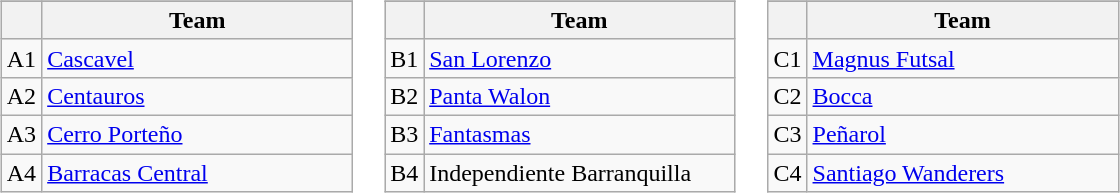<table>
<tr valign=top>
<td width=33.3%><br><table class="wikitable">
<tr>
</tr>
<tr>
<th></th>
<th width=200>Team</th>
</tr>
<tr>
<td align=center>A1</td>
<td> <a href='#'>Cascavel</a></td>
</tr>
<tr>
<td align=center>A2</td>
<td> <a href='#'>Centauros</a></td>
</tr>
<tr>
<td align=center>A3</td>
<td> <a href='#'>Cerro Porteño</a></td>
</tr>
<tr>
<td align=center>A4</td>
<td> <a href='#'>Barracas Central</a></td>
</tr>
</table>
</td>
<td width=33.3%><br><table class="wikitable">
<tr>
</tr>
<tr>
<th></th>
<th width=200>Team</th>
</tr>
<tr>
<td align=center>B1</td>
<td> <a href='#'>San Lorenzo</a></td>
</tr>
<tr>
<td align=center>B2</td>
<td> <a href='#'>Panta Walon</a></td>
</tr>
<tr>
<td align=center>B3</td>
<td> <a href='#'>Fantasmas</a></td>
</tr>
<tr>
<td align=center>B4</td>
<td> Independiente Barranquilla</td>
</tr>
</table>
</td>
<td width=33.3%><br><table class="wikitable">
<tr>
</tr>
<tr>
<th></th>
<th width=200>Team</th>
</tr>
<tr>
<td align=center>C1</td>
<td> <a href='#'>Magnus Futsal</a></td>
</tr>
<tr>
<td align=center>C2</td>
<td> <a href='#'>Bocca</a></td>
</tr>
<tr>
<td align=center>C3</td>
<td> <a href='#'>Peñarol</a></td>
</tr>
<tr>
<td align=center>C4</td>
<td> <a href='#'>Santiago Wanderers</a></td>
</tr>
</table>
</td>
</tr>
</table>
